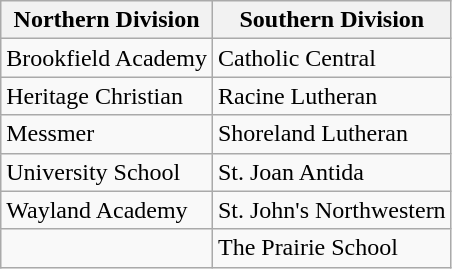<table class="wikitable">
<tr>
<th>Northern Division</th>
<th>Southern Division</th>
</tr>
<tr>
<td>Brookfield Academy</td>
<td>Catholic Central</td>
</tr>
<tr>
<td>Heritage Christian</td>
<td>Racine Lutheran</td>
</tr>
<tr>
<td>Messmer</td>
<td>Shoreland Lutheran</td>
</tr>
<tr>
<td>University School</td>
<td>St. Joan Antida</td>
</tr>
<tr>
<td>Wayland Academy</td>
<td>St. John's Northwestern</td>
</tr>
<tr>
<td></td>
<td>The Prairie School</td>
</tr>
</table>
